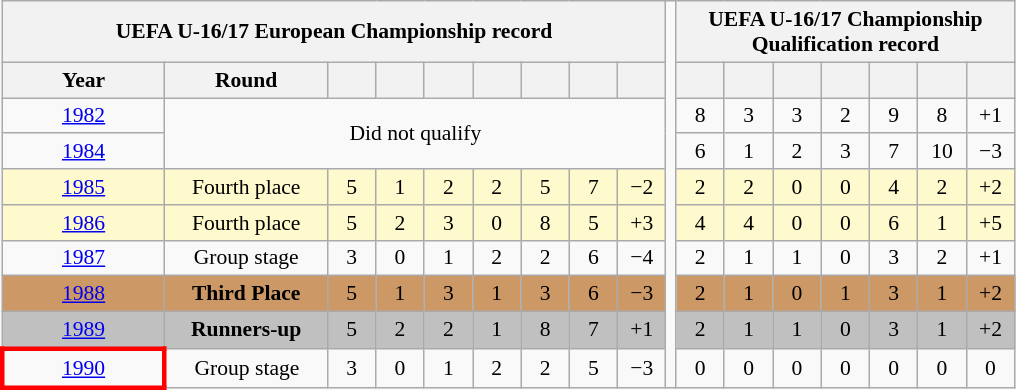<table class="wikitable" style="text-align: center; font-size: 90%;">
<tr>
<th colspan=9>UEFA U-16/17 European Championship record</th>
<td width=1% rowspan=38></td>
<th colspan=7>UEFA U-16/17 Championship Qualification record</th>
</tr>
<tr>
<th width=100>Year</th>
<th width=100>Round</th>
<th width=25></th>
<th width=25></th>
<th width=25></th>
<th width=25></th>
<th width=25></th>
<th width=25></th>
<th width=25></th>
<th width=25></th>
<th width=25></th>
<th width=25></th>
<th width=25></th>
<th width=25></th>
<th width=25></th>
<th width=25></th>
</tr>
<tr>
<td> <a href='#'>1982</a></td>
<td rowspan=2 colspan=8>Did not qualify</td>
<td>8</td>
<td>3</td>
<td>3</td>
<td>2</td>
<td>9</td>
<td>8</td>
<td>+1</td>
</tr>
<tr>
<td> <a href='#'>1984</a></td>
<td>6</td>
<td>1</td>
<td>2</td>
<td>3</td>
<td>7</td>
<td>10</td>
<td>−3</td>
</tr>
<tr style="background:LemonChiffon;">
<td> <a href='#'>1985</a></td>
<td>Fourth place</td>
<td>5</td>
<td>1</td>
<td>2</td>
<td>2</td>
<td>5</td>
<td>7</td>
<td>−2</td>
<td>2</td>
<td>2</td>
<td>0</td>
<td>0</td>
<td>4</td>
<td>2</td>
<td>+2</td>
</tr>
<tr style="background:LemonChiffon;">
<td> <a href='#'>1986</a></td>
<td>Fourth place</td>
<td>5</td>
<td>2</td>
<td>3</td>
<td>0</td>
<td>8</td>
<td>5</td>
<td>+3</td>
<td>4</td>
<td>4</td>
<td>0</td>
<td>0</td>
<td>6</td>
<td>1</td>
<td>+5</td>
</tr>
<tr>
<td> <a href='#'>1987</a></td>
<td>Group stage</td>
<td>3</td>
<td>0</td>
<td>1</td>
<td>2</td>
<td>2</td>
<td>6</td>
<td>−4</td>
<td>2</td>
<td>1</td>
<td>1</td>
<td>0</td>
<td>3</td>
<td>2</td>
<td>+1</td>
</tr>
<tr style="background:#c96;">
<td> <a href='#'>1988</a></td>
<td><strong>Third Place</strong></td>
<td>5</td>
<td>1</td>
<td>3</td>
<td>1</td>
<td>3</td>
<td>6</td>
<td>−3</td>
<td>2</td>
<td>1</td>
<td>0</td>
<td>1</td>
<td>3</td>
<td>1</td>
<td>+2</td>
</tr>
<tr style="background:silver;">
<td> <a href='#'>1989</a></td>
<td><strong>Runners-up</strong></td>
<td>5</td>
<td>2</td>
<td>2</td>
<td>1</td>
<td>8</td>
<td>7</td>
<td>+1</td>
<td>2</td>
<td>1</td>
<td>1</td>
<td>0</td>
<td>3</td>
<td>1</td>
<td>+2</td>
</tr>
<tr>
<td style="border: 3px solid red"> <a href='#'>1990</a></td>
<td>Group stage</td>
<td>3</td>
<td>0</td>
<td>1</td>
<td>2</td>
<td>2</td>
<td>5</td>
<td>−3</td>
<td>0</td>
<td>0</td>
<td>0</td>
<td>0</td>
<td>0</td>
<td>0</td>
<td>0</td>
</tr>
</table>
